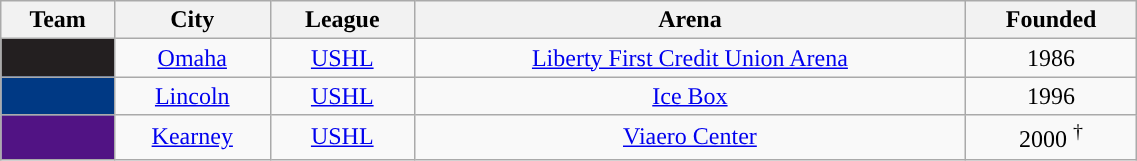<table class="wikitable sortable" width="60%">
<tr>
<th>Team</th>
<th>City</th>
<th>League</th>
<th>Arena</th>
<th>Founded</th>
</tr>
<tr align=center>
<td style="color:white; background:#231f20; "><strong><a href='#'></a></strong></td>
<td><a href='#'>Omaha</a></td>
<td><a href='#'>USHL</a></td>
<td><a href='#'>Liberty First Credit Union Arena</a></td>
<td>1986</td>
</tr>
<tr align=center>
<td style="color:white; background:#003984; "><strong><a href='#'></a></strong></td>
<td><a href='#'>Lincoln</a></td>
<td><a href='#'>USHL</a></td>
<td><a href='#'>Ice Box</a></td>
<td>1996</td>
</tr>
<tr align=center>
<td style="color:white; background:#511384; "><strong><a href='#'></a></strong></td>
<td><a href='#'>Kearney</a></td>
<td><a href='#'>USHL</a></td>
<td><a href='#'>Viaero Center</a></td>
<td>2000 <sup>†</sup></td>
</tr>
</table>
